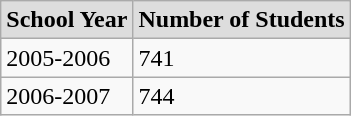<table class="wikitable">
<tr align="center"  bgcolor="#dddddd">
<td><strong>School Year</strong></td>
<td><strong>Number of Students</strong></td>
</tr>
<tr>
<td>2005-2006</td>
<td>741</td>
</tr>
<tr>
<td>2006-2007</td>
<td>744</td>
</tr>
</table>
